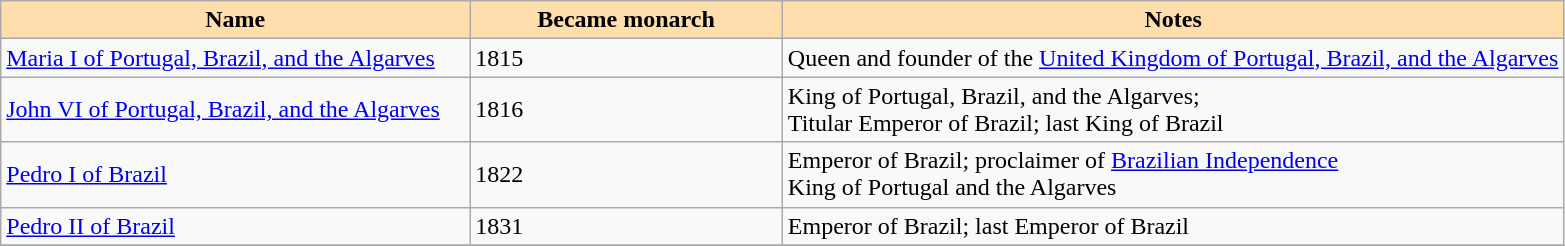<table class="wikitable">
<tr>
<th width = "30" style="background:#FFDEAD">Name</th>
<th width = "20%" style="background:#FFDEAD">Became monarch</th>
<th width = "50%" style="background:#FFDEAD">Notes</th>
</tr>
<tr>
<td><a href='#'>Maria I of Portugal, Brazil, and the Algarves</a></td>
<td>1815</td>
<td>Queen and founder of the <a href='#'>United Kingdom of Portugal, Brazil, and the Algarves</a></td>
</tr>
<tr>
<td><a href='#'>John VI of Portugal, Brazil, and the Algarves</a></td>
<td>1816</td>
<td>King of Portugal, Brazil, and the Algarves; <br> Titular Emperor of Brazil; last King of Brazil</td>
</tr>
<tr>
<td><a href='#'>Pedro I of Brazil</a></td>
<td>1822</td>
<td>Emperor of Brazil; proclaimer of <a href='#'>Brazilian Independence</a> <br> King of Portugal and the Algarves</td>
</tr>
<tr>
<td><a href='#'>Pedro II of Brazil</a></td>
<td>1831</td>
<td>Emperor of Brazil; last Emperor of Brazil</td>
</tr>
<tr>
</tr>
</table>
